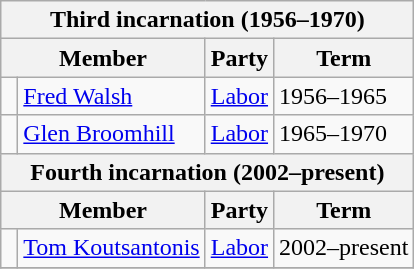<table class="wikitable">
<tr>
<th colspan=4>Third incarnation (1956–1970)</th>
</tr>
<tr>
<th colspan=2>Member</th>
<th>Party</th>
<th>Term</th>
</tr>
<tr>
<td> </td>
<td><a href='#'>Fred Walsh</a></td>
<td><a href='#'>Labor</a></td>
<td>1956–1965</td>
</tr>
<tr>
<td> </td>
<td><a href='#'>Glen Broomhill</a></td>
<td><a href='#'>Labor</a></td>
<td>1965–1970</td>
</tr>
<tr>
<th colspan=4>Fourth incarnation (2002–present)</th>
</tr>
<tr>
<th colspan="2">Member</th>
<th>Party</th>
<th>Term</th>
</tr>
<tr>
<td> </td>
<td><a href='#'>Tom Koutsantonis</a></td>
<td><a href='#'>Labor</a></td>
<td>2002–present</td>
</tr>
<tr>
</tr>
</table>
